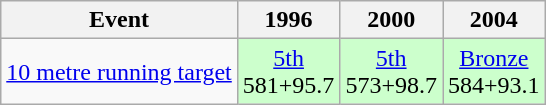<table class="wikitable" style="text-align: center">
<tr>
<th>Event</th>
<th>1996</th>
<th>2000</th>
<th>2004</th>
</tr>
<tr>
<td align=left><a href='#'>10 metre running target</a></td>
<td style="background: #ccffcc"><a href='#'>5th</a><br>581+95.7</td>
<td style="background: #ccffcc"><a href='#'>5th</a><br>573+98.7</td>
<td style="background: #ccffcc"> <a href='#'>Bronze</a><br>584+93.1</td>
</tr>
</table>
